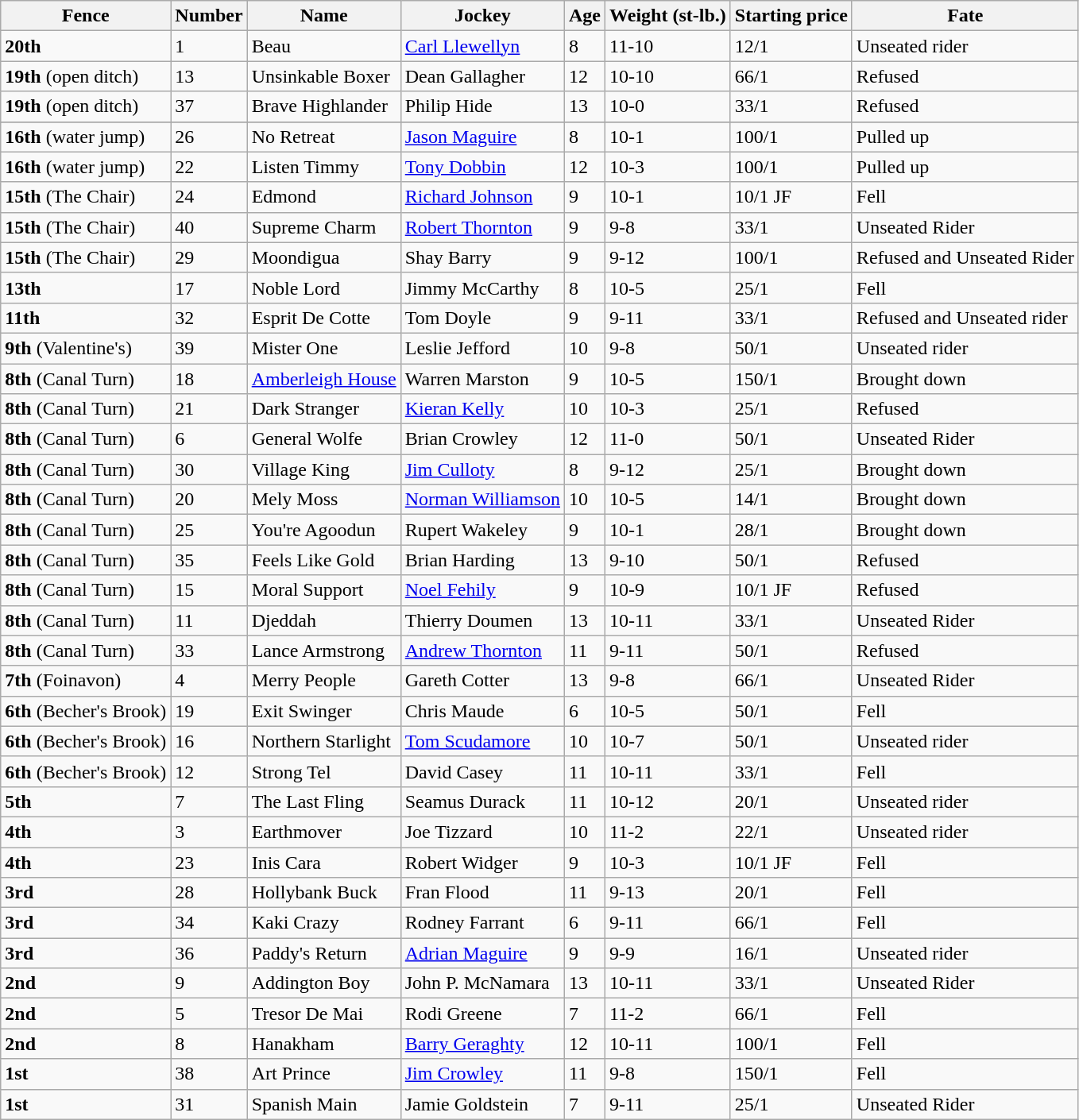<table class="wikitable">
<tr>
<th>Fence</th>
<th>Number</th>
<th>Name</th>
<th>Jockey</th>
<th>Age</th>
<th>Weight (st-lb.)</th>
<th>Starting price</th>
<th>Fate</th>
</tr>
<tr>
<td><strong>20th</strong></td>
<td>1</td>
<td>Beau</td>
<td><a href='#'>Carl Llewellyn</a></td>
<td>8</td>
<td>11-10</td>
<td>12/1</td>
<td>Unseated rider</td>
</tr>
<tr>
<td><strong>19th</strong> (open ditch)</td>
<td>13</td>
<td>Unsinkable Boxer</td>
<td>Dean Gallagher</td>
<td>12</td>
<td>10-10</td>
<td>66/1</td>
<td>Refused</td>
</tr>
<tr>
<td><strong>19th</strong> (open ditch)</td>
<td>37</td>
<td>Brave Highlander</td>
<td>Philip Hide</td>
<td>13</td>
<td>10-0</td>
<td>33/1</td>
<td>Refused</td>
</tr>
<tr>
</tr>
<tr>
<td><strong>16th</strong> (water jump)</td>
<td>26</td>
<td>No Retreat</td>
<td><a href='#'>Jason Maguire</a></td>
<td>8</td>
<td>10-1</td>
<td>100/1</td>
<td>Pulled up</td>
</tr>
<tr>
<td><strong>16th</strong> (water jump)</td>
<td>22</td>
<td>Listen Timmy</td>
<td><a href='#'>Tony Dobbin</a></td>
<td>12</td>
<td>10-3</td>
<td>100/1</td>
<td>Pulled up</td>
</tr>
<tr>
<td><strong>15th</strong> (The Chair)</td>
<td>24</td>
<td>Edmond</td>
<td><a href='#'>Richard Johnson</a></td>
<td>9</td>
<td>10-1</td>
<td>10/1 JF</td>
<td>Fell</td>
</tr>
<tr>
<td><strong>15th</strong> (The Chair)</td>
<td>40</td>
<td>Supreme Charm</td>
<td><a href='#'>Robert Thornton</a></td>
<td>9</td>
<td>9-8</td>
<td>33/1</td>
<td>Unseated Rider</td>
</tr>
<tr>
<td><strong>15th</strong> (The Chair)</td>
<td>29</td>
<td>Moondigua</td>
<td>Shay Barry</td>
<td>9</td>
<td>9-12</td>
<td>100/1</td>
<td>Refused and Unseated Rider</td>
</tr>
<tr>
<td><strong>13th</strong></td>
<td>17</td>
<td>Noble Lord</td>
<td>Jimmy McCarthy</td>
<td>8</td>
<td>10-5</td>
<td>25/1</td>
<td>Fell</td>
</tr>
<tr>
<td><strong>11th</strong></td>
<td>32</td>
<td>Esprit De Cotte</td>
<td>Tom Doyle</td>
<td>9</td>
<td>9-11</td>
<td>33/1</td>
<td>Refused and Unseated rider</td>
</tr>
<tr>
<td><strong>9th</strong> (Valentine's)</td>
<td>39</td>
<td>Mister One</td>
<td>Leslie Jefford</td>
<td>10</td>
<td>9-8</td>
<td>50/1</td>
<td>Unseated rider</td>
</tr>
<tr>
<td><strong>8th</strong> (Canal Turn)</td>
<td>18</td>
<td><a href='#'>Amberleigh House</a></td>
<td>Warren Marston</td>
<td>9</td>
<td>10-5</td>
<td>150/1</td>
<td>Brought down</td>
</tr>
<tr>
<td><strong>8th</strong> (Canal Turn)</td>
<td>21</td>
<td>Dark Stranger</td>
<td><a href='#'>Kieran Kelly</a></td>
<td>10</td>
<td>10-3</td>
<td>25/1</td>
<td>Refused</td>
</tr>
<tr>
<td><strong>8th</strong> (Canal Turn)</td>
<td>6</td>
<td>General Wolfe</td>
<td>Brian Crowley</td>
<td>12</td>
<td>11-0</td>
<td>50/1</td>
<td>Unseated Rider</td>
</tr>
<tr>
<td><strong>8th</strong> (Canal Turn)</td>
<td>30</td>
<td>Village King</td>
<td><a href='#'>Jim Culloty</a></td>
<td>8</td>
<td>9-12</td>
<td>25/1</td>
<td>Brought down</td>
</tr>
<tr>
<td><strong>8th</strong> (Canal Turn)</td>
<td>20</td>
<td>Mely Moss</td>
<td><a href='#'>Norman Williamson</a></td>
<td>10</td>
<td>10-5</td>
<td>14/1</td>
<td>Brought down</td>
</tr>
<tr>
<td><strong>8th</strong> (Canal Turn)</td>
<td>25</td>
<td>You're Agoodun</td>
<td>Rupert Wakeley</td>
<td>9</td>
<td>10-1</td>
<td>28/1</td>
<td>Brought down</td>
</tr>
<tr>
<td><strong>8th</strong> (Canal Turn)</td>
<td>35</td>
<td>Feels Like Gold</td>
<td>Brian Harding</td>
<td>13</td>
<td>9-10</td>
<td>50/1</td>
<td>Refused</td>
</tr>
<tr>
<td><strong>8th</strong> (Canal Turn)</td>
<td>15</td>
<td>Moral Support</td>
<td><a href='#'>Noel Fehily</a></td>
<td>9</td>
<td>10-9</td>
<td>10/1 JF</td>
<td>Refused</td>
</tr>
<tr>
<td><strong>8th</strong> (Canal Turn)</td>
<td>11</td>
<td>Djeddah</td>
<td>Thierry Doumen</td>
<td>13</td>
<td>10-11</td>
<td>33/1</td>
<td>Unseated Rider</td>
</tr>
<tr>
<td><strong>8th</strong> (Canal Turn)</td>
<td>33</td>
<td>Lance Armstrong</td>
<td><a href='#'>Andrew Thornton</a></td>
<td>11</td>
<td>9-11</td>
<td>50/1</td>
<td>Refused</td>
</tr>
<tr>
<td><strong>7th</strong> (Foinavon)</td>
<td>4</td>
<td>Merry People</td>
<td>Gareth Cotter</td>
<td>13</td>
<td>9-8</td>
<td>66/1</td>
<td>Unseated Rider</td>
</tr>
<tr>
<td><strong>6th</strong> (Becher's Brook)</td>
<td>19</td>
<td>Exit Swinger</td>
<td>Chris Maude</td>
<td>6</td>
<td>10-5</td>
<td>50/1</td>
<td>Fell</td>
</tr>
<tr>
<td><strong>6th</strong> (Becher's Brook)</td>
<td>16</td>
<td>Northern Starlight</td>
<td><a href='#'>Tom Scudamore</a></td>
<td>10</td>
<td>10-7</td>
<td>50/1</td>
<td>Unseated rider</td>
</tr>
<tr>
<td><strong>6th</strong> (Becher's Brook)</td>
<td>12</td>
<td>Strong Tel</td>
<td>David Casey</td>
<td>11</td>
<td>10-11</td>
<td>33/1</td>
<td>Fell</td>
</tr>
<tr>
<td><strong>5th</strong></td>
<td>7</td>
<td>The Last Fling</td>
<td>Seamus Durack</td>
<td>11</td>
<td>10-12</td>
<td>20/1</td>
<td>Unseated rider</td>
</tr>
<tr>
<td><strong>4th</strong></td>
<td>3</td>
<td>Earthmover</td>
<td>Joe Tizzard</td>
<td>10</td>
<td>11-2</td>
<td>22/1</td>
<td>Unseated rider</td>
</tr>
<tr>
<td><strong>4th</strong></td>
<td>23</td>
<td>Inis Cara</td>
<td>Robert Widger</td>
<td>9</td>
<td>10-3</td>
<td>10/1 JF</td>
<td>Fell</td>
</tr>
<tr>
<td><strong>3rd</strong></td>
<td>28</td>
<td>Hollybank Buck</td>
<td>Fran Flood</td>
<td>11</td>
<td>9-13</td>
<td>20/1</td>
<td>Fell</td>
</tr>
<tr>
<td><strong>3rd</strong></td>
<td>34</td>
<td>Kaki Crazy</td>
<td>Rodney Farrant</td>
<td>6</td>
<td>9-11</td>
<td>66/1</td>
<td>Fell</td>
</tr>
<tr>
<td><strong>3rd</strong></td>
<td>36</td>
<td>Paddy's Return</td>
<td><a href='#'>Adrian Maguire</a></td>
<td>9</td>
<td>9-9</td>
<td>16/1</td>
<td>Unseated rider</td>
</tr>
<tr>
<td><strong>2nd</strong></td>
<td>9</td>
<td>Addington Boy</td>
<td>John P. McNamara</td>
<td>13</td>
<td>10-11</td>
<td>33/1</td>
<td>Unseated Rider</td>
</tr>
<tr>
<td><strong>2nd</strong></td>
<td>5</td>
<td>Tresor De Mai</td>
<td>Rodi Greene</td>
<td>7</td>
<td>11-2</td>
<td>66/1</td>
<td>Fell</td>
</tr>
<tr>
<td><strong>2nd</strong></td>
<td>8</td>
<td>Hanakham</td>
<td><a href='#'>Barry Geraghty</a></td>
<td>12</td>
<td>10-11</td>
<td>100/1</td>
<td>Fell</td>
</tr>
<tr>
<td><strong>1st</strong></td>
<td>38</td>
<td>Art Prince</td>
<td><a href='#'>Jim Crowley</a></td>
<td>11</td>
<td>9-8</td>
<td>150/1</td>
<td>Fell</td>
</tr>
<tr>
<td><strong>1st</strong></td>
<td>31</td>
<td>Spanish Main</td>
<td>Jamie Goldstein</td>
<td>7</td>
<td>9-11</td>
<td>25/1</td>
<td>Unseated Rider</td>
</tr>
</table>
